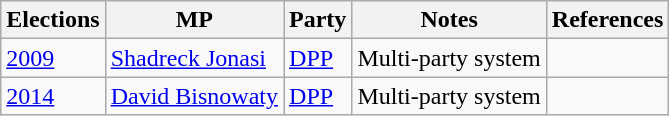<table class="wikitable">
<tr>
<th>Elections</th>
<th>MP</th>
<th>Party</th>
<th>Notes</th>
<th>References</th>
</tr>
<tr>
<td><a href='#'>2009</a></td>
<td><a href='#'>Shadreck Jonasi</a></td>
<td><a href='#'>DPP</a></td>
<td>Multi-party system</td>
<td></td>
</tr>
<tr>
<td><a href='#'>2014</a></td>
<td><a href='#'>David Bisnowaty</a></td>
<td><a href='#'>DPP</a></td>
<td>Multi-party system</td>
<td></td>
</tr>
</table>
